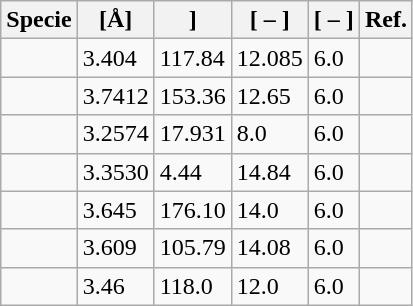<table class="wikitable">
<tr>
<th>Specie</th>
<th> [Å]</th>
<th>]</th>
<th> [ – ]</th>
<th> [ – ]</th>
<th>Ref.</th>
</tr>
<tr>
<td></td>
<td>3.404</td>
<td>117.84</td>
<td>12.085</td>
<td>6.0</td>
<td></td>
</tr>
<tr>
<td></td>
<td>3.7412</td>
<td>153.36</td>
<td>12.65</td>
<td>6.0</td>
<td></td>
</tr>
<tr>
<td></td>
<td>3.2574</td>
<td>17.931</td>
<td>8.0</td>
<td>6.0</td>
<td></td>
</tr>
<tr>
<td></td>
<td>3.3530</td>
<td>4.44</td>
<td>14.84</td>
<td>6.0</td>
<td></td>
</tr>
<tr>
<td></td>
<td>3.645</td>
<td>176.10</td>
<td>14.0</td>
<td>6.0</td>
<td></td>
</tr>
<tr>
<td></td>
<td>3.609</td>
<td>105.79</td>
<td>14.08</td>
<td>6.0</td>
<td></td>
</tr>
<tr>
<td></td>
<td>3.46</td>
<td>118.0</td>
<td>12.0</td>
<td>6.0</td>
<td></td>
</tr>
</table>
